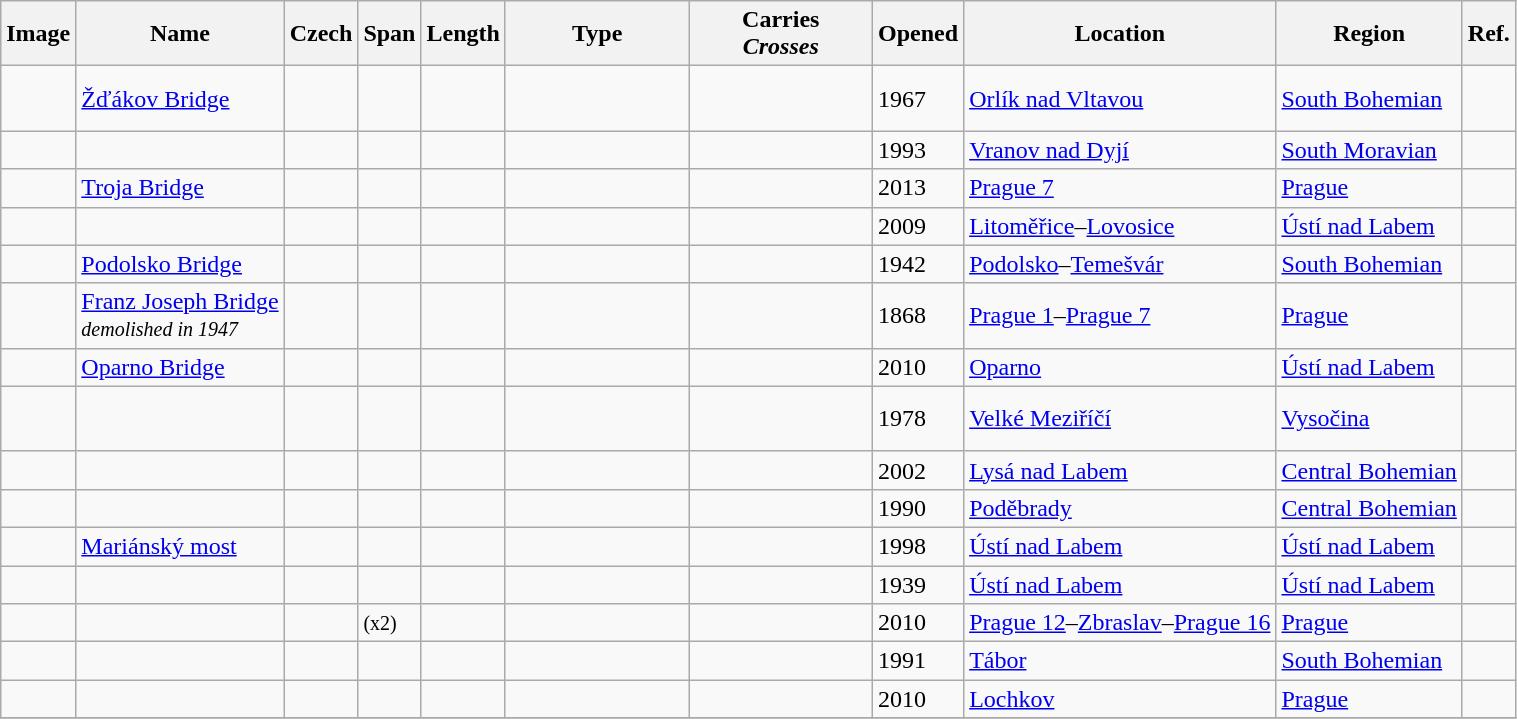<table class="wikitable  static-row-numbers static-row-header-text">
<tr>
<th class="unsortable">Image</th>
<th scope=col>Name</th>
<th scope=col>Czech</th>
<th scope=col>Span</th>
<th scope=col>Length</th>
<th scope=col width="115">Type</th>
<th scope=col width="115">Carries<br><em>Crosses</em></th>
<th scope=col>Opened</th>
<th scope=col>Location</th>
<th scope=col>Region</th>
<th class="unsortable">Ref.</th>
</tr>
<tr>
<td></td>
<td><a href='#'>Žďákov Bridge</a></td>
<td></td>
<td></td>
<td></td>
<td><small></small></td>
<td></td>
<td>1967</td>
<td><a href='#'>Orlík nad Vltavou</a><br><small></small></td>
<td><a href='#'>South Bohemian</a></td>
<td><br><br></td>
</tr>
<tr>
<td></td>
<td></td>
<td></td>
<td></td>
<td></td>
<td><small></small></td>
<td></td>
<td>1993</td>
<td><a href='#'>Vranov nad Dyjí</a><br><small></small></td>
<td><a href='#'>South Moravian</a></td>
<td><br></td>
</tr>
<tr>
<td></td>
<td><a href='#'>Troja Bridge</a></td>
<td></td>
<td></td>
<td></td>
<td><small></small></td>
<td></td>
<td>2013</td>
<td><a href='#'>Prague 7</a><br><small></small></td>
<td><a href='#'>Prague</a></td>
<td><br></td>
</tr>
<tr>
<td></td>
<td></td>
<td></td>
<td></td>
<td></td>
<td><small></small></td>
<td></td>
<td>2009</td>
<td><a href='#'>Litoměřice</a>–<a href='#'>Lovosice</a><br><small></small></td>
<td><a href='#'>Ústí nad Labem</a></td>
<td></td>
</tr>
<tr>
<td></td>
<td><a href='#'>Podolsko Bridge</a></td>
<td></td>
<td></td>
<td></td>
<td><small></small></td>
<td></td>
<td>1942</td>
<td><a href='#'>Podolsko</a>–<a href='#'>Temešvár</a><br><small></small></td>
<td><a href='#'>South Bohemian</a></td>
<td><br></td>
</tr>
<tr>
<td></td>
<td><a href='#'>Franz Joseph Bridge</a><br><small><em>demolished in 1947</em></small></td>
<td></td>
<td></td>
<td></td>
<td><small></small></td>
<td></td>
<td>1868</td>
<td><a href='#'>Prague 1</a>–<a href='#'>Prague 7</a><br><small></small></td>
<td><a href='#'>Prague</a></td>
<td></td>
</tr>
<tr>
<td></td>
<td><a href='#'>Oparno Bridge</a></td>
<td></td>
<td></td>
<td></td>
<td><small></small></td>
<td></td>
<td>2010</td>
<td><a href='#'>Oparno</a><br><small></small></td>
<td><a href='#'>Ústí nad Labem</a></td>
<td></td>
</tr>
<tr>
<td></td>
<td></td>
<td></td>
<td></td>
<td></td>
<td><small></small></td>
<td></td>
<td>1978</td>
<td><a href='#'>Velké Meziříčí</a><br><small></small></td>
<td><a href='#'>Vysočina</a></td>
<td><br><br></td>
</tr>
<tr>
<td></td>
<td></td>
<td></td>
<td></td>
<td></td>
<td><small></small></td>
<td></td>
<td>2002</td>
<td><a href='#'>Lysá nad Labem</a><br><small></small></td>
<td><a href='#'>Central Bohemian</a></td>
<td></td>
</tr>
<tr>
<td></td>
<td></td>
<td></td>
<td></td>
<td></td>
<td><small></small></td>
<td></td>
<td>1990</td>
<td><a href='#'>Poděbrady</a><br><small></small></td>
<td><a href='#'>Central Bohemian</a></td>
<td><br></td>
</tr>
<tr>
<td></td>
<td><a href='#'>Mariánský most</a></td>
<td></td>
<td></td>
<td></td>
<td><small></small></td>
<td></td>
<td>1998</td>
<td><a href='#'>Ústí nad Labem</a><br><small></small></td>
<td><a href='#'>Ústí nad Labem</a></td>
<td><br></td>
</tr>
<tr>
<td></td>
<td></td>
<td></td>
<td></td>
<td></td>
<td><small></small></td>
<td></td>
<td>1939</td>
<td><a href='#'>Ústí nad Labem</a><br><small></small></td>
<td><a href='#'>Ústí nad Labem</a></td>
<td></td>
</tr>
<tr>
<td></td>
<td></td>
<td></td>
<td><small>(x2)</small></td>
<td></td>
<td><small></small></td>
<td></td>
<td>2010</td>
<td><a href='#'>Prague 12</a>–<a href='#'>Zbraslav</a>–<a href='#'>Prague 16</a><br><small></small></td>
<td><a href='#'>Prague</a></td>
<td></td>
</tr>
<tr>
<td></td>
<td></td>
<td></td>
<td></td>
<td></td>
<td><small></small></td>
<td></td>
<td>1991</td>
<td><a href='#'>Tábor</a><br><small></small></td>
<td><a href='#'>South Bohemian</a></td>
<td><br></td>
</tr>
<tr>
<td></td>
<td></td>
<td></td>
<td></td>
<td></td>
<td><small></small></td>
<td></td>
<td>2010</td>
<td><a href='#'>Lochkov</a><br><small></small></td>
<td><a href='#'>Prague</a></td>
<td></td>
</tr>
<tr>
</tr>
</table>
